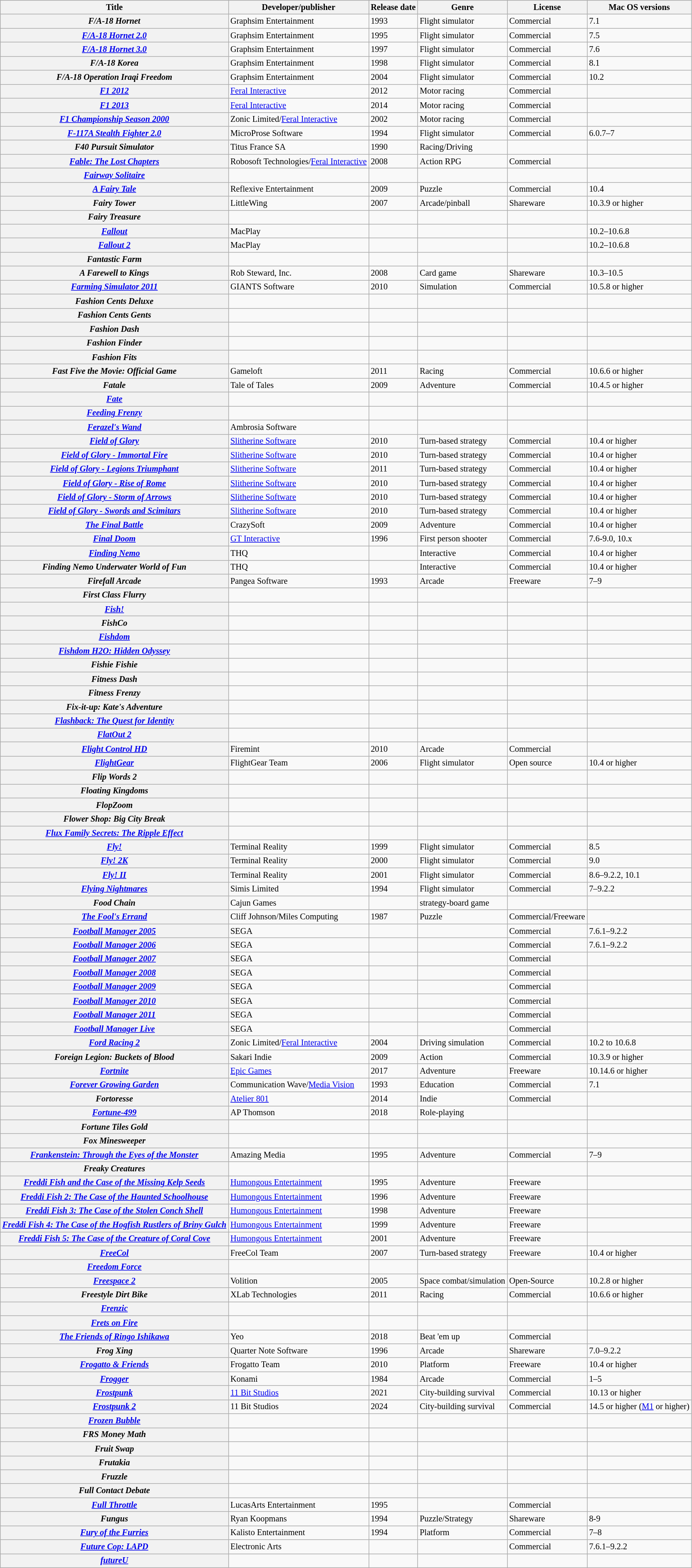<table class="wikitable sortable" style="font-size: 85%; text-align: left;">
<tr style="background: #ececec">
<th>Title</th>
<th>Developer/publisher</th>
<th>Release date</th>
<th>Genre</th>
<th>License</th>
<th>Mac OS versions</th>
</tr>
<tr>
<th><em>F/A-18 Hornet</em></th>
<td>Graphsim Entertainment</td>
<td>1993</td>
<td>Flight simulator</td>
<td>Commercial</td>
<td>7.1</td>
</tr>
<tr>
<th><em><a href='#'>F/A-18 Hornet 2.0</a></em></th>
<td>Graphsim Entertainment</td>
<td>1995</td>
<td>Flight simulator</td>
<td>Commercial</td>
<td>7.5</td>
</tr>
<tr>
<th><em><a href='#'>F/A-18 Hornet 3.0</a></em></th>
<td>Graphsim Entertainment</td>
<td>1997</td>
<td>Flight simulator</td>
<td>Commercial</td>
<td>7.6</td>
</tr>
<tr>
<th><em>F/A-18 Korea</em></th>
<td>Graphsim Entertainment</td>
<td>1998</td>
<td>Flight simulator</td>
<td>Commercial</td>
<td>8.1</td>
</tr>
<tr>
<th><em>F/A-18 Operation Iraqi Freedom</em></th>
<td>Graphsim Entertainment</td>
<td>2004</td>
<td>Flight simulator</td>
<td>Commercial</td>
<td>10.2</td>
</tr>
<tr>
<th><em><a href='#'>F1 2012</a></em></th>
<td><a href='#'>Feral Interactive</a></td>
<td>2012</td>
<td>Motor racing</td>
<td>Commercial</td>
<td></td>
</tr>
<tr>
<th><em><a href='#'>F1 2013</a></em></th>
<td><a href='#'>Feral Interactive</a></td>
<td>2014</td>
<td>Motor racing</td>
<td>Commercial</td>
<td></td>
</tr>
<tr>
<th><em><a href='#'>F1 Championship Season 2000</a></em></th>
<td>Zonic Limited/<a href='#'>Feral Interactive</a></td>
<td>2002</td>
<td>Motor racing</td>
<td>Commercial</td>
<td></td>
</tr>
<tr>
<th><em><a href='#'>F-117A Stealth Fighter 2.0</a></em></th>
<td>MicroProse Software</td>
<td>1994</td>
<td>Flight simulator</td>
<td>Commercial</td>
<td>6.0.7–7</td>
</tr>
<tr>
<th><em>F40 Pursuit Simulator</em></th>
<td>Titus France SA</td>
<td>1990</td>
<td>Racing/Driving</td>
<td></td>
<td></td>
</tr>
<tr>
<th><em><a href='#'>Fable: The Lost Chapters</a></em></th>
<td>Robosoft Technologies/<a href='#'>Feral Interactive</a></td>
<td>2008</td>
<td>Action RPG</td>
<td>Commercial</td>
<td></td>
</tr>
<tr>
<th><em><a href='#'>Fairway Solitaire</a></em></th>
<td></td>
<td></td>
<td></td>
<td></td>
<td></td>
</tr>
<tr>
<th><em><a href='#'>A Fairy Tale</a></em></th>
<td>Reflexive Entertainment</td>
<td>2009</td>
<td>Puzzle</td>
<td>Commercial</td>
<td>10.4</td>
</tr>
<tr>
<th><em>Fairy Tower</em></th>
<td>LittleWing</td>
<td>2007</td>
<td>Arcade/pinball</td>
<td>Shareware</td>
<td>10.3.9 or higher</td>
</tr>
<tr>
<th><em>Fairy Treasure</em></th>
<td></td>
<td></td>
<td></td>
<td></td>
<td></td>
</tr>
<tr>
<th><em><a href='#'>Fallout</a></em></th>
<td>MacPlay</td>
<td></td>
<td></td>
<td></td>
<td>10.2–10.6.8</td>
</tr>
<tr>
<th><em><a href='#'>Fallout 2</a></em></th>
<td>MacPlay</td>
<td></td>
<td></td>
<td></td>
<td>10.2–10.6.8</td>
</tr>
<tr>
<th><em>Fantastic Farm</em></th>
<td></td>
<td></td>
<td></td>
<td></td>
<td></td>
</tr>
<tr>
<th><em>A Farewell to Kings</em></th>
<td>Rob Steward, Inc.</td>
<td>2008</td>
<td>Card game</td>
<td>Shareware</td>
<td>10.3–10.5</td>
</tr>
<tr>
<th><em><a href='#'>Farming Simulator 2011</a></em></th>
<td>GIANTS Software</td>
<td>2010</td>
<td>Simulation</td>
<td>Commercial</td>
<td>10.5.8 or higher</td>
</tr>
<tr>
<th><em>Fashion Cents Deluxe</em></th>
<td></td>
<td></td>
<td></td>
<td></td>
<td></td>
</tr>
<tr>
<th><em>Fashion Cents Gents</em></th>
<td></td>
<td></td>
<td></td>
<td></td>
<td></td>
</tr>
<tr>
<th><em>Fashion Dash</em></th>
<td></td>
<td></td>
<td></td>
<td></td>
<td></td>
</tr>
<tr>
<th><em>Fashion Finder</em></th>
<td></td>
<td></td>
<td></td>
<td></td>
<td></td>
</tr>
<tr>
<th><em>Fashion Fits</em></th>
<td></td>
<td></td>
<td></td>
<td></td>
<td></td>
</tr>
<tr>
<th><em>Fast Five the Movie: Official Game</em></th>
<td>Gameloft</td>
<td>2011</td>
<td>Racing</td>
<td>Commercial</td>
<td>10.6.6 or higher</td>
</tr>
<tr>
<th><em>Fatale</em></th>
<td>Tale of Tales</td>
<td>2009</td>
<td>Adventure</td>
<td>Commercial</td>
<td>10.4.5 or higher</td>
</tr>
<tr>
<th><em><a href='#'>Fate</a></em></th>
<td></td>
<td></td>
<td></td>
<td></td>
<td></td>
</tr>
<tr>
<th><em><a href='#'>Feeding Frenzy</a></em></th>
<td></td>
<td></td>
<td></td>
<td></td>
<td></td>
</tr>
<tr>
<th><em><a href='#'>Ferazel's Wand</a></em></th>
<td>Ambrosia Software</td>
<td></td>
<td></td>
<td></td>
<td></td>
</tr>
<tr>
<th><em><a href='#'>Field of Glory</a></em></th>
<td><a href='#'>Slitherine Software</a></td>
<td>2010</td>
<td>Turn-based strategy</td>
<td>Commercial</td>
<td>10.4 or higher</td>
</tr>
<tr>
<th><em><a href='#'>Field of Glory - Immortal Fire</a></em></th>
<td><a href='#'>Slitherine Software</a></td>
<td>2010</td>
<td>Turn-based strategy</td>
<td>Commercial</td>
<td>10.4 or higher</td>
</tr>
<tr>
<th><em><a href='#'>Field of Glory - Legions Triumphant</a></em></th>
<td><a href='#'>Slitherine Software</a></td>
<td>2011</td>
<td>Turn-based strategy</td>
<td>Commercial</td>
<td>10.4 or higher</td>
</tr>
<tr>
<th><em><a href='#'>Field of Glory - Rise of Rome</a></em></th>
<td><a href='#'>Slitherine Software</a></td>
<td>2010</td>
<td>Turn-based strategy</td>
<td>Commercial</td>
<td>10.4 or higher</td>
</tr>
<tr>
<th><em><a href='#'>Field of Glory - Storm of Arrows</a></em></th>
<td><a href='#'>Slitherine Software</a></td>
<td>2010</td>
<td>Turn-based strategy</td>
<td>Commercial</td>
<td>10.4 or higher</td>
</tr>
<tr>
<th><em><a href='#'>Field of Glory - Swords and Scimitars</a></em></th>
<td><a href='#'>Slitherine Software</a></td>
<td>2010</td>
<td>Turn-based strategy</td>
<td>Commercial</td>
<td>10.4 or higher</td>
</tr>
<tr>
<th><em><a href='#'>The Final Battle</a></em></th>
<td>CrazySoft</td>
<td>2009</td>
<td>Adventure</td>
<td>Commercial</td>
<td>10.4 or higher</td>
</tr>
<tr>
<th><em><a href='#'>Final Doom</a></em></th>
<td><a href='#'>GT Interactive</a></td>
<td>1996</td>
<td>First person shooter</td>
<td>Commercial</td>
<td>7.6-9.0, 10.x</td>
</tr>
<tr>
<th><em><a href='#'>Finding Nemo</a></em></th>
<td>THQ</td>
<td></td>
<td>Interactive</td>
<td>Commercial</td>
<td>10.4 or higher</td>
</tr>
<tr>
<th><em>Finding Nemo Underwater World of Fun</em></th>
<td>THQ</td>
<td></td>
<td>Interactive</td>
<td>Commercial</td>
<td>10.4 or higher</td>
</tr>
<tr>
<th><em>Firefall Arcade</em></th>
<td>Pangea Software</td>
<td>1993</td>
<td>Arcade</td>
<td>Freeware</td>
<td>7–9</td>
</tr>
<tr>
<th><em>First Class Flurry</em></th>
<td></td>
<td></td>
<td></td>
<td></td>
<td></td>
</tr>
<tr>
<th><em><a href='#'>Fish!</a></em></th>
<td></td>
<td></td>
<td></td>
<td></td>
<td></td>
</tr>
<tr>
<th><em>FishCo</em></th>
<td></td>
<td></td>
<td></td>
<td></td>
<td></td>
</tr>
<tr>
<th><em><a href='#'>Fishdom</a></em></th>
<td></td>
<td></td>
<td></td>
<td></td>
<td></td>
</tr>
<tr>
<th><em><a href='#'>Fishdom H2O: Hidden Odyssey</a></em></th>
<td></td>
<td></td>
<td></td>
<td></td>
<td></td>
</tr>
<tr>
<th><em>Fishie Fishie</em></th>
<td></td>
<td></td>
<td></td>
<td></td>
<td></td>
</tr>
<tr>
<th><em>Fitness Dash</em></th>
<td></td>
<td></td>
<td></td>
<td></td>
<td></td>
</tr>
<tr>
<th><em>Fitness Frenzy</em></th>
<td></td>
<td></td>
<td></td>
<td></td>
<td></td>
</tr>
<tr>
<th><em>Fix-it-up: Kate's Adventure</em></th>
<td></td>
<td></td>
<td></td>
<td></td>
<td></td>
</tr>
<tr>
<th><em><a href='#'>Flashback: The Quest for Identity</a></em></th>
<td></td>
<td></td>
<td></td>
<td></td>
<td></td>
</tr>
<tr>
<th><em><a href='#'>FlatOut 2</a></em></th>
<td></td>
<td></td>
<td></td>
<td></td>
<td></td>
</tr>
<tr>
<th><em><a href='#'>Flight Control HD</a></em></th>
<td>Firemint</td>
<td>2010</td>
<td>Arcade</td>
<td>Commercial</td>
<td></td>
</tr>
<tr>
<th><em><a href='#'>FlightGear</a></em></th>
<td>FlightGear Team</td>
<td>2006</td>
<td>Flight simulator</td>
<td>Open source</td>
<td>10.4 or higher</td>
</tr>
<tr>
<th><em>Flip Words 2</em></th>
<td></td>
<td></td>
<td></td>
<td></td>
<td></td>
</tr>
<tr>
<th><em>Floating Kingdoms</em></th>
<td></td>
<td></td>
<td></td>
<td></td>
<td></td>
</tr>
<tr>
<th><em>FlopZoom</em></th>
<td></td>
<td></td>
<td></td>
<td></td>
<td></td>
</tr>
<tr>
<th><em>Flower Shop: Big City Break</em></th>
<td></td>
<td></td>
<td></td>
<td></td>
<td></td>
</tr>
<tr>
<th><em><a href='#'>Flux Family Secrets: The Ripple Effect</a></em></th>
<td></td>
<td></td>
<td></td>
<td></td>
<td></td>
</tr>
<tr>
<th><em><a href='#'>Fly!</a></em></th>
<td>Terminal Reality</td>
<td>1999</td>
<td>Flight simulator</td>
<td>Commercial</td>
<td>8.5</td>
</tr>
<tr>
<th><em><a href='#'>Fly! 2K</a></em></th>
<td>Terminal Reality</td>
<td>2000</td>
<td>Flight simulator</td>
<td>Commercial</td>
<td>9.0</td>
</tr>
<tr>
<th><em><a href='#'>Fly! II</a></em></th>
<td>Terminal Reality</td>
<td>2001</td>
<td>Flight simulator</td>
<td>Commercial</td>
<td>8.6–9.2.2, 10.1</td>
</tr>
<tr>
<th><em><a href='#'>Flying Nightmares</a></em></th>
<td>Simis Limited</td>
<td>1994</td>
<td>Flight simulator</td>
<td>Commercial</td>
<td>7–9.2.2</td>
</tr>
<tr>
<th><em>Food Chain</em></th>
<td>Cajun Games</td>
<td></td>
<td>strategy-board game</td>
<td></td>
<td></td>
</tr>
<tr>
<th><em><a href='#'>The Fool's Errand</a></em></th>
<td>Cliff Johnson/Miles Computing</td>
<td>1987</td>
<td>Puzzle</td>
<td>Commercial/Freeware</td>
<td></td>
</tr>
<tr>
<th><em><a href='#'>Football Manager 2005</a></em></th>
<td>SEGA</td>
<td></td>
<td></td>
<td>Commercial</td>
<td>7.6.1–9.2.2</td>
</tr>
<tr>
<th><em><a href='#'>Football Manager 2006</a></em></th>
<td>SEGA</td>
<td></td>
<td></td>
<td>Commercial</td>
<td>7.6.1–9.2.2</td>
</tr>
<tr>
<th><em><a href='#'>Football Manager 2007</a></em></th>
<td>SEGA</td>
<td></td>
<td></td>
<td>Commercial</td>
<td></td>
</tr>
<tr>
<th><em><a href='#'>Football Manager 2008</a></em></th>
<td>SEGA</td>
<td></td>
<td></td>
<td>Commercial</td>
<td></td>
</tr>
<tr>
<th><em><a href='#'>Football Manager 2009</a></em></th>
<td>SEGA</td>
<td></td>
<td></td>
<td>Commercial</td>
<td></td>
</tr>
<tr>
<th><em><a href='#'>Football Manager 2010</a></em></th>
<td>SEGA</td>
<td></td>
<td></td>
<td>Commercial</td>
<td></td>
</tr>
<tr>
<th><em><a href='#'>Football Manager 2011</a></em></th>
<td>SEGA</td>
<td></td>
<td></td>
<td>Commercial</td>
<td></td>
</tr>
<tr>
<th><em><a href='#'>Football Manager Live</a></em></th>
<td>SEGA</td>
<td></td>
<td></td>
<td>Commercial</td>
<td></td>
</tr>
<tr>
<th><em><a href='#'>Ford Racing 2</a></em></th>
<td>Zonic Limited/<a href='#'>Feral Interactive</a></td>
<td>2004</td>
<td>Driving simulation</td>
<td>Commercial</td>
<td>10.2 to 10.6.8</td>
</tr>
<tr>
<th><em>Foreign Legion: Buckets of Blood</em></th>
<td>Sakari Indie</td>
<td>2009</td>
<td>Action</td>
<td>Commercial</td>
<td>10.3.9 or higher</td>
</tr>
<tr>
<th><em><a href='#'>Fortnite</a></em></th>
<td><a href='#'>Epic Games</a></td>
<td>2017</td>
<td>Adventure</td>
<td>Freeware</td>
<td>10.14.6 or higher</td>
</tr>
<tr>
<th><em><a href='#'>Forever Growing Garden</a></em></th>
<td>Communication Wave/<a href='#'>Media Vision</a></td>
<td>1993</td>
<td>Education</td>
<td>Commercial</td>
<td>7.1</td>
</tr>
<tr>
<th><em>Fortoresse</em></th>
<td><a href='#'>Atelier 801</a></td>
<td>2014</td>
<td>Indie</td>
<td>Commercial</td>
<td></td>
</tr>
<tr>
<th><em><a href='#'>Fortune-499</a></em></th>
<td>AP Thomson</td>
<td>2018</td>
<td>Role-playing</td>
<td></td>
<td></td>
</tr>
<tr>
<th><em>Fortune Tiles Gold</em></th>
<td></td>
<td></td>
<td></td>
<td></td>
<td></td>
</tr>
<tr>
<th><em>Fox Minesweeper</em></th>
<td></td>
<td></td>
<td></td>
<td></td>
<td></td>
</tr>
<tr>
<th><em><a href='#'>Frankenstein: Through the Eyes of the Monster</a></em></th>
<td>Amazing Media</td>
<td>1995</td>
<td>Adventure</td>
<td>Commercial</td>
<td>7–9</td>
</tr>
<tr>
<th><em>Freaky Creatures</em></th>
<td></td>
<td></td>
<td></td>
<td></td>
<td></td>
</tr>
<tr>
<th><em><a href='#'>Freddi Fish and the Case of the Missing Kelp Seeds</a></em></th>
<td><a href='#'>Humongous Entertainment</a></td>
<td>1995</td>
<td>Adventure</td>
<td>Freeware</td>
<td></td>
</tr>
<tr>
<th><em><a href='#'>Freddi Fish 2: The Case of the Haunted Schoolhouse</a></em></th>
<td><a href='#'>Humongous Entertainment</a></td>
<td>1996</td>
<td>Adventure</td>
<td>Freeware</td>
<td></td>
</tr>
<tr>
<th><em><a href='#'>Freddi Fish 3: The Case of the Stolen Conch Shell</a></em></th>
<td><a href='#'>Humongous Entertainment</a></td>
<td>1998</td>
<td>Adventure</td>
<td>Freeware</td>
<td></td>
</tr>
<tr>
<th><em><a href='#'>Freddi Fish 4: The Case of the Hogfish Rustlers of Briny Gulch</a></em></th>
<td><a href='#'>Humongous Entertainment</a></td>
<td>1999</td>
<td>Adventure</td>
<td>Freeware</td>
<td></td>
</tr>
<tr>
<th><em><a href='#'>Freddi Fish 5: The Case of the Creature of Coral Cove</a></em></th>
<td><a href='#'>Humongous Entertainment</a></td>
<td>2001</td>
<td>Adventure</td>
<td>Freeware</td>
<td></td>
</tr>
<tr>
<th><em><a href='#'>FreeCol</a></em></th>
<td>FreeCol Team</td>
<td>2007</td>
<td>Turn-based strategy</td>
<td>Freeware</td>
<td>10.4 or higher</td>
</tr>
<tr>
<th><em><a href='#'>Freedom Force</a></em></th>
<td></td>
<td></td>
<td></td>
<td></td>
<td></td>
</tr>
<tr>
<th><em><a href='#'>Freespace 2</a></em></th>
<td>Volition</td>
<td>2005</td>
<td>Space combat/simulation</td>
<td>Open-Source</td>
<td>10.2.8 or higher</td>
</tr>
<tr>
<th><em>Freestyle Dirt Bike</em></th>
<td>XLab Technologies</td>
<td>2011</td>
<td>Racing</td>
<td>Commercial</td>
<td>10.6.6 or higher</td>
</tr>
<tr>
<th><em><a href='#'>Frenzic</a></em></th>
<td></td>
<td></td>
<td></td>
<td></td>
<td></td>
</tr>
<tr>
<th><em><a href='#'>Frets on Fire</a></em></th>
<td></td>
<td></td>
<td></td>
<td></td>
<td></td>
</tr>
<tr>
<th><em><a href='#'>The Friends of Ringo Ishikawa</a></em></th>
<td>Yeo</td>
<td>2018</td>
<td>Beat 'em up</td>
<td>Commercial</td>
<td></td>
</tr>
<tr>
<th><em>Frog Xing</em></th>
<td>Quarter Note Software</td>
<td>1996</td>
<td>Arcade</td>
<td>Shareware</td>
<td>7.0–9.2.2</td>
</tr>
<tr>
<th><em><a href='#'>Frogatto & Friends</a></em></th>
<td>Frogatto Team</td>
<td>2010</td>
<td>Platform</td>
<td>Freeware</td>
<td>10.4 or higher</td>
</tr>
<tr>
<th><em><a href='#'>Frogger</a></em></th>
<td>Konami</td>
<td>1984</td>
<td>Arcade</td>
<td>Commercial</td>
<td>1–5</td>
</tr>
<tr>
<th><em><a href='#'>Frostpunk</a></em></th>
<td><a href='#'>11 Bit Studios</a></td>
<td>2021</td>
<td>City-building survival</td>
<td>Commercial</td>
<td>10.13 or higher</td>
</tr>
<tr>
<th><em><a href='#'>Frostpunk 2</a></em></th>
<td>11 Bit Studios</td>
<td>2024</td>
<td>City-building survival</td>
<td>Commercial</td>
<td>14.5 or higher (<a href='#'>M1</a> or higher)</td>
</tr>
<tr>
<th><em><a href='#'>Frozen Bubble</a></em></th>
<td></td>
<td></td>
<td></td>
<td></td>
<td></td>
</tr>
<tr>
<th><em>FRS Money Math</em></th>
<td></td>
<td></td>
<td></td>
<td></td>
<td></td>
</tr>
<tr>
<th><em>Fruit Swap</em></th>
<td></td>
<td></td>
<td></td>
<td></td>
<td></td>
</tr>
<tr>
<th><em>Frutakia</em></th>
<td></td>
<td></td>
<td></td>
<td></td>
<td></td>
</tr>
<tr>
<th><em>Fruzzle</em></th>
<td></td>
<td></td>
<td></td>
<td></td>
<td></td>
</tr>
<tr>
<th><em>Full Contact Debate</em></th>
<td></td>
<td></td>
<td></td>
<td></td>
<td></td>
</tr>
<tr>
<th><em><a href='#'>Full Throttle</a></em></th>
<td>LucasArts Entertainment</td>
<td>1995</td>
<td></td>
<td>Commercial</td>
<td></td>
</tr>
<tr>
<th><em>Fungus</em></th>
<td>Ryan Koopmans</td>
<td>1994</td>
<td>Puzzle/Strategy</td>
<td>Shareware</td>
<td>8-9</td>
</tr>
<tr>
<th><em><a href='#'>Fury of the Furries</a></em></th>
<td>Kalisto Entertainment</td>
<td>1994</td>
<td>Platform</td>
<td>Commercial</td>
<td>7–8</td>
</tr>
<tr>
<th><em><a href='#'>Future Cop: LAPD</a></em></th>
<td>Electronic Arts</td>
<td></td>
<td></td>
<td>Commercial</td>
<td>7.6.1–9.2.2</td>
</tr>
<tr>
<th><em><a href='#'>futureU</a></em></th>
<td></td>
<td></td>
<td></td>
<td></td>
<td></td>
</tr>
</table>
